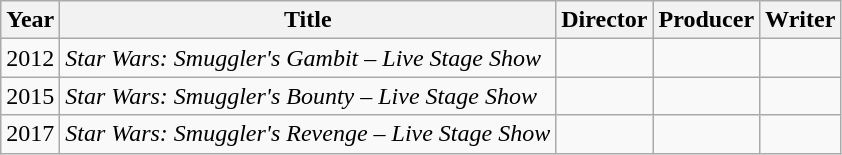<table class="wikitable">
<tr>
<th>Year</th>
<th>Title</th>
<th>Director</th>
<th>Producer</th>
<th>Writer</th>
</tr>
<tr>
<td>2012</td>
<td><em>Star Wars: Smuggler's Gambit – Live Stage Show</em></td>
<td></td>
<td></td>
<td></td>
</tr>
<tr>
<td>2015</td>
<td><em>Star Wars: Smuggler's Bounty – Live Stage Show</em></td>
<td></td>
<td></td>
<td></td>
</tr>
<tr>
<td>2017</td>
<td><em>Star Wars: Smuggler's Revenge – Live Stage Show</em></td>
<td></td>
<td></td>
<td></td>
</tr>
</table>
